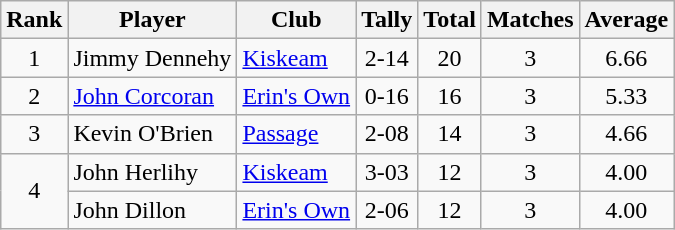<table class="wikitable">
<tr>
<th>Rank</th>
<th>Player</th>
<th>Club</th>
<th>Tally</th>
<th>Total</th>
<th>Matches</th>
<th>Average</th>
</tr>
<tr>
<td rowspan="1" style="text-align:center;">1</td>
<td>Jimmy Dennehy</td>
<td><a href='#'>Kiskeam</a></td>
<td align=center>2-14</td>
<td align=center>20</td>
<td align=center>3</td>
<td align=center>6.66</td>
</tr>
<tr>
<td rowspan="1" style="text-align:center;">2</td>
<td><a href='#'>John Corcoran</a></td>
<td><a href='#'>Erin's Own</a></td>
<td align=center>0-16</td>
<td align=center>16</td>
<td align=center>3</td>
<td align=center>5.33</td>
</tr>
<tr>
<td rowspan="1" style="text-align:center;">3</td>
<td>Kevin O'Brien</td>
<td><a href='#'>Passage</a></td>
<td align=center>2-08</td>
<td align=center>14</td>
<td align=center>3</td>
<td align=center>4.66</td>
</tr>
<tr>
<td rowspan="2" style="text-align:center;">4</td>
<td>John Herlihy</td>
<td><a href='#'>Kiskeam</a></td>
<td align=center>3-03</td>
<td align=center>12</td>
<td align=center>3</td>
<td align=center>4.00</td>
</tr>
<tr>
<td>John Dillon</td>
<td><a href='#'>Erin's Own</a></td>
<td align=center>2-06</td>
<td align=center>12</td>
<td align=center>3</td>
<td align=center>4.00</td>
</tr>
</table>
